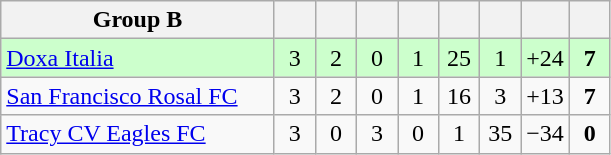<table class="wikitable" style="text-align:center">
<tr>
<th width="175">Group B</th>
<th width="20"></th>
<th width="20"></th>
<th width="20"></th>
<th width="20"></th>
<th width="20"></th>
<th width="20"></th>
<th width="20"></th>
<th width="20"></th>
</tr>
<tr bgcolor=#ccffcc>
<td align=left><a href='#'>Doxa Italia</a></td>
<td>3</td>
<td>2</td>
<td>0</td>
<td>1</td>
<td>25</td>
<td>1</td>
<td>+24</td>
<td><strong>7</strong></td>
</tr>
<tr>
<td align=left><a href='#'>San Francisco Rosal FC</a></td>
<td>3</td>
<td>2</td>
<td>0</td>
<td>1</td>
<td>16</td>
<td>3</td>
<td>+13</td>
<td><strong>7</strong></td>
</tr>
<tr>
<td align=left><a href='#'>Tracy CV Eagles FC</a></td>
<td>3</td>
<td>0</td>
<td>3</td>
<td>0</td>
<td>1</td>
<td>35</td>
<td>−34</td>
<td><strong>0</strong></td>
</tr>
</table>
